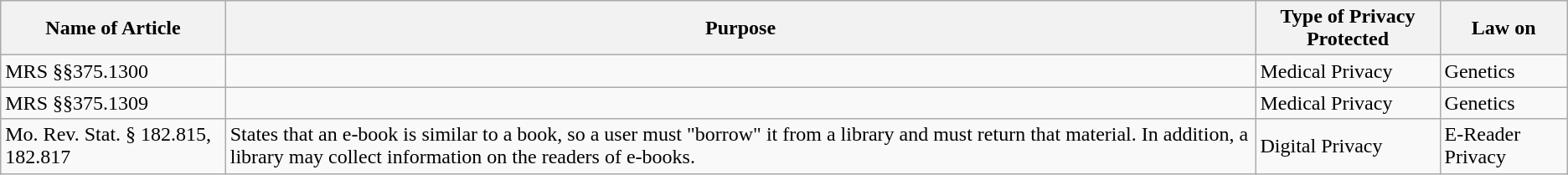<table class="wikitable">
<tr>
<th>Name of Article</th>
<th>Purpose</th>
<th>Type of Privacy Protected</th>
<th>Law on</th>
</tr>
<tr>
<td>MRS §§375.1300</td>
<td></td>
<td>Medical Privacy</td>
<td>Genetics</td>
</tr>
<tr>
<td>MRS §§375.1309</td>
<td></td>
<td>Medical Privacy</td>
<td>Genetics</td>
</tr>
<tr>
<td>Mo. Rev. Stat. § 182.815, 182.817</td>
<td>States that an e-book is similar to a book, so a user must "borrow" it from a library and must return that material. In addition, a library may collect information on the readers of e-books.</td>
<td>Digital Privacy</td>
<td>E-Reader Privacy</td>
</tr>
</table>
